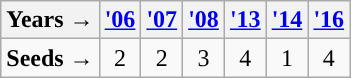<table class="wikitable" style="text-align:center">
<tr>
<th>Years →</th>
<th><a href='#'>'06</a></th>
<th><a href='#'>'07</a></th>
<th><a href='#'>'08</a></th>
<th><a href='#'>'13</a></th>
<th><a href='#'>'14</a></th>
<th><a href='#'>'16</a></th>
</tr>
<tr align=center>
<td align=left><strong>Seeds →</strong></td>
<td>2</td>
<td>2</td>
<td>3</td>
<td>4</td>
<td>1</td>
<td>4</td>
</tr>
</table>
